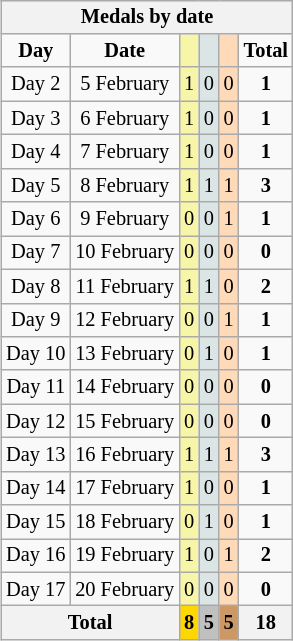<table class=wikitable style="font-size:85%;float:right">
<tr bgcolor=efefef>
<th colspan=6>Medals by date</th>
</tr>
<tr align=center>
<td><strong>Day</strong></td>
<td><strong>Date</strong></td>
<td bgcolor=#f7f6a8></td>
<td bgcolor=#dce5e5></td>
<td bgcolor=#ffdab9></td>
<td><strong>Total</strong></td>
</tr>
<tr align=center>
<td>Day 2</td>
<td>5 February</td>
<td bgcolor=F7F6A8>1</td>
<td bgcolor=DCE5E5>0</td>
<td bgcolor=FFDAB9>0</td>
<td><strong>1</strong></td>
</tr>
<tr align=center>
<td>Day 3</td>
<td>6 February</td>
<td bgcolor=F7F6A8>1</td>
<td bgcolor=DCE5E5>0</td>
<td bgcolor=FFDAB9>0</td>
<td><strong>1</strong></td>
</tr>
<tr align=center>
<td>Day 4</td>
<td>7 February</td>
<td bgcolor=F7F6A8>1</td>
<td bgcolor=DCE5E5>0</td>
<td bgcolor=FFDAB9>0</td>
<td><strong>1</strong></td>
</tr>
<tr align=center>
<td>Day 5</td>
<td>8 February</td>
<td bgcolor=F7F6A8>1</td>
<td bgcolor=DCE5E5>1</td>
<td bgcolor=FFDAB9>1</td>
<td><strong>3</strong></td>
</tr>
<tr align=center>
<td>Day 6</td>
<td>9 February</td>
<td bgcolor=F7F6A8>0</td>
<td bgcolor=DCE5E5>0</td>
<td bgcolor=FFDAB9>1</td>
<td><strong>1</strong></td>
</tr>
<tr align=center>
<td>Day 7</td>
<td>10 February</td>
<td bgcolor=F7F6A8>0</td>
<td bgcolor=DCE5E5>0</td>
<td bgcolor=FFDAB9>0</td>
<td><strong>0</strong></td>
</tr>
<tr align=center>
<td>Day 8</td>
<td>11 February</td>
<td bgcolor=F7F6A8>1</td>
<td bgcolor=DCE5E5>1</td>
<td bgcolor=FFDAB9>0</td>
<td><strong>2</strong></td>
</tr>
<tr align=center>
<td>Day 9</td>
<td>12 February</td>
<td bgcolor=F7F6A8>0</td>
<td bgcolor=DCE5E5>0</td>
<td bgcolor=FFDAB9>1</td>
<td><strong>1</strong></td>
</tr>
<tr align=center>
<td>Day 10</td>
<td>13 February</td>
<td bgcolor=F7F6A8>0</td>
<td bgcolor=DCE5E5>1</td>
<td bgcolor=FFDAB9>0</td>
<td><strong>1</strong></td>
</tr>
<tr align=center>
<td>Day 11</td>
<td>14 February</td>
<td bgcolor=F7F6A8>0</td>
<td bgcolor=DCE5E5>0</td>
<td bgcolor=FFDAB9>0</td>
<td><strong>0</strong></td>
</tr>
<tr align=center>
<td>Day 12</td>
<td>15 February</td>
<td bgcolor=F7F6A8>0</td>
<td bgcolor=DCE5E5>0</td>
<td bgcolor=FFDAB9>0</td>
<td><strong>0</strong></td>
</tr>
<tr align=center>
<td>Day 13</td>
<td>16 February</td>
<td bgcolor=F7F6A8>1</td>
<td bgcolor=DCE5E5>1</td>
<td bgcolor=FFDAB9>1</td>
<td><strong>3</strong></td>
</tr>
<tr align=center>
<td>Day 14</td>
<td>17 February</td>
<td bgcolor=F7F6A8>1</td>
<td bgcolor=DCE5E5>0</td>
<td bgcolor=FFDAB9>0</td>
<td><strong>1</strong></td>
</tr>
<tr align=center>
<td>Day 15</td>
<td>18 February</td>
<td bgcolor=F7F6A8>0</td>
<td bgcolor=DCE5E5>1</td>
<td bgcolor=FFDAB9>0</td>
<td><strong>1</strong></td>
</tr>
<tr align=center>
<td>Day 16</td>
<td>19 February</td>
<td bgcolor=F7F6A8>1</td>
<td bgcolor=DCE5E5>0</td>
<td bgcolor=FFDAB9>1</td>
<td><strong>2</strong></td>
</tr>
<tr align=center>
<td>Day 17</td>
<td>20 February</td>
<td bgcolor=F7F6A8>0</td>
<td bgcolor=DCE5E5>0</td>
<td bgcolor=FFDAB9>0</td>
<td><strong>0</strong></td>
</tr>
<tr>
<th colspan=2>Total</th>
<th style="background:gold;">8</th>
<th style="background:silver;">5</th>
<th style="background:#c96;">5</th>
<th>18</th>
</tr>
</table>
